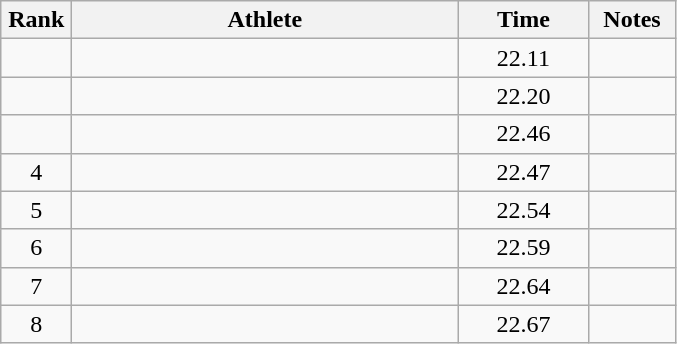<table class="wikitable" style="text-align:center">
<tr>
<th width=40>Rank</th>
<th width=250>Athlete</th>
<th width=80>Time</th>
<th width=50>Notes</th>
</tr>
<tr>
<td></td>
<td align=left></td>
<td>22.11</td>
<td></td>
</tr>
<tr>
<td></td>
<td align=left></td>
<td>22.20</td>
<td></td>
</tr>
<tr>
<td></td>
<td align=left></td>
<td>22.46</td>
<td></td>
</tr>
<tr>
<td>4</td>
<td align=left></td>
<td>22.47</td>
<td></td>
</tr>
<tr>
<td>5</td>
<td align=left></td>
<td>22.54</td>
<td></td>
</tr>
<tr>
<td>6</td>
<td align=left></td>
<td>22.59</td>
<td></td>
</tr>
<tr>
<td>7</td>
<td align=left></td>
<td>22.64</td>
<td></td>
</tr>
<tr>
<td>8</td>
<td align=left></td>
<td>22.67</td>
<td></td>
</tr>
</table>
